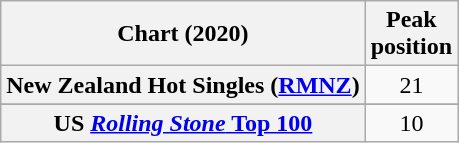<table class="wikitable sortable plainrowheaders" style="text-align:center">
<tr>
<th scope="col">Chart (2020)</th>
<th scope="col">Peak<br> position</th>
</tr>
<tr>
<th scope="row">New Zealand Hot Singles (<a href='#'>RMNZ</a>)</th>
<td>21</td>
</tr>
<tr>
</tr>
<tr>
</tr>
<tr>
<th scope="row">US <a href='#'><em>Rolling Stone</em> Top 100</a></th>
<td>10</td>
</tr>
</table>
